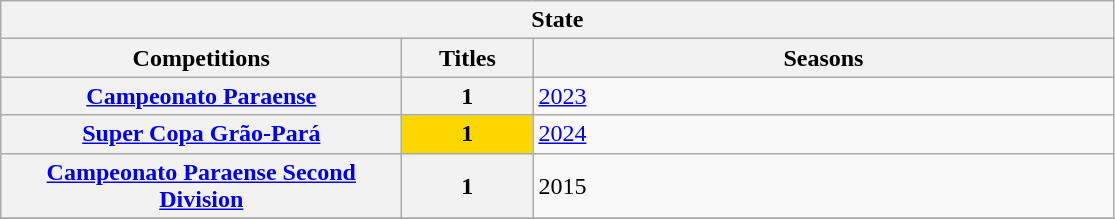<table class="wikitable">
<tr>
<th colspan="3">State</th>
</tr>
<tr>
<th style="width:260px">Competitions</th>
<th style="width:80px">Titles</th>
<th style="width:380px">Seasons</th>
</tr>
<tr>
<th style="text-align:center"><a href='#'>Campeonato Paraense</a></th>
<th style="text-align:center"><strong>1</strong></th>
<td align="left"><a href='#'>2023</a></td>
</tr>
<tr>
<th style="text-align:center"><a href='#'>Super Copa Grão-Pará</a></th>
<td bgcolor="gold" style="text-align:center"><strong>1</strong></td>
<td align="left"><a href='#'>2024</a></td>
</tr>
<tr>
<th style="text-align:center"><a href='#'>Campeonato Paraense Second Division</a></th>
<th style="text-align:center"><strong>1</strong></th>
<td align="left">2015</td>
</tr>
<tr>
</tr>
</table>
